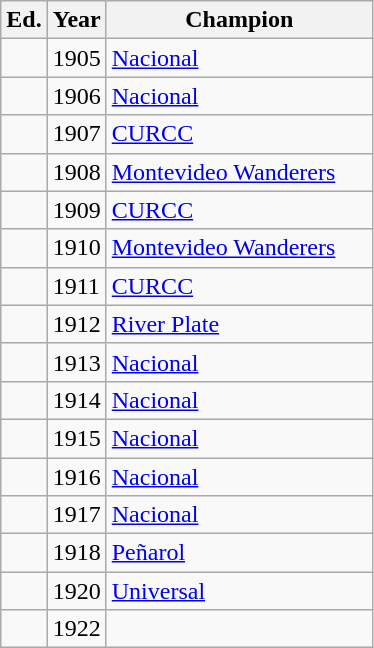<table class="wikitable sortable" style="text-align:left">
<tr>
<th width=px>Ed.</th>
<th width=>Year</th>
<th width=170px>Champion</th>
</tr>
<tr>
<td></td>
<td>1905</td>
<td><a href='#'>Nacional</a></td>
</tr>
<tr>
<td></td>
<td>1906</td>
<td><a href='#'>Nacional</a></td>
</tr>
<tr>
<td></td>
<td>1907</td>
<td><a href='#'>CURCC</a></td>
</tr>
<tr>
<td></td>
<td>1908</td>
<td><a href='#'>Montevideo Wanderers</a></td>
</tr>
<tr>
<td></td>
<td>1909</td>
<td><a href='#'>CURCC</a></td>
</tr>
<tr>
<td></td>
<td>1910</td>
<td><a href='#'>Montevideo Wanderers</a></td>
</tr>
<tr>
<td></td>
<td>1911</td>
<td><a href='#'>CURCC</a></td>
</tr>
<tr>
<td></td>
<td>1912</td>
<td><a href='#'>River Plate</a></td>
</tr>
<tr>
<td></td>
<td>1913</td>
<td><a href='#'>Nacional</a></td>
</tr>
<tr>
<td></td>
<td>1914</td>
<td><a href='#'>Nacional</a></td>
</tr>
<tr>
<td></td>
<td>1915</td>
<td><a href='#'>Nacional</a></td>
</tr>
<tr>
<td></td>
<td>1916</td>
<td><a href='#'>Nacional</a></td>
</tr>
<tr>
<td></td>
<td>1917</td>
<td><a href='#'>Nacional</a></td>
</tr>
<tr>
<td></td>
<td>1918</td>
<td><a href='#'>Peñarol</a></td>
</tr>
<tr>
<td></td>
<td>1920</td>
<td><a href='#'>Universal</a></td>
</tr>
<tr>
<td></td>
<td>1922</td>
<td colspan="1"><em></em></td>
</tr>
</table>
